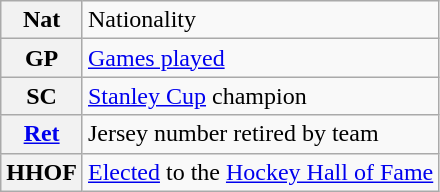<table class="wikitable">
<tr>
<th>Nat</th>
<td>Nationality</td>
</tr>
<tr>
<th>GP</th>
<td><a href='#'>Games played</a></td>
</tr>
<tr>
<th>SC</th>
<td><a href='#'>Stanley Cup</a> champion</td>
</tr>
<tr>
<th><a href='#'>Ret</a></th>
<td>Jersey number retired by team</td>
</tr>
<tr>
<th>HHOF</th>
<td><a href='#'>Elected</a> to the <a href='#'>Hockey Hall of Fame</a></td>
</tr>
</table>
